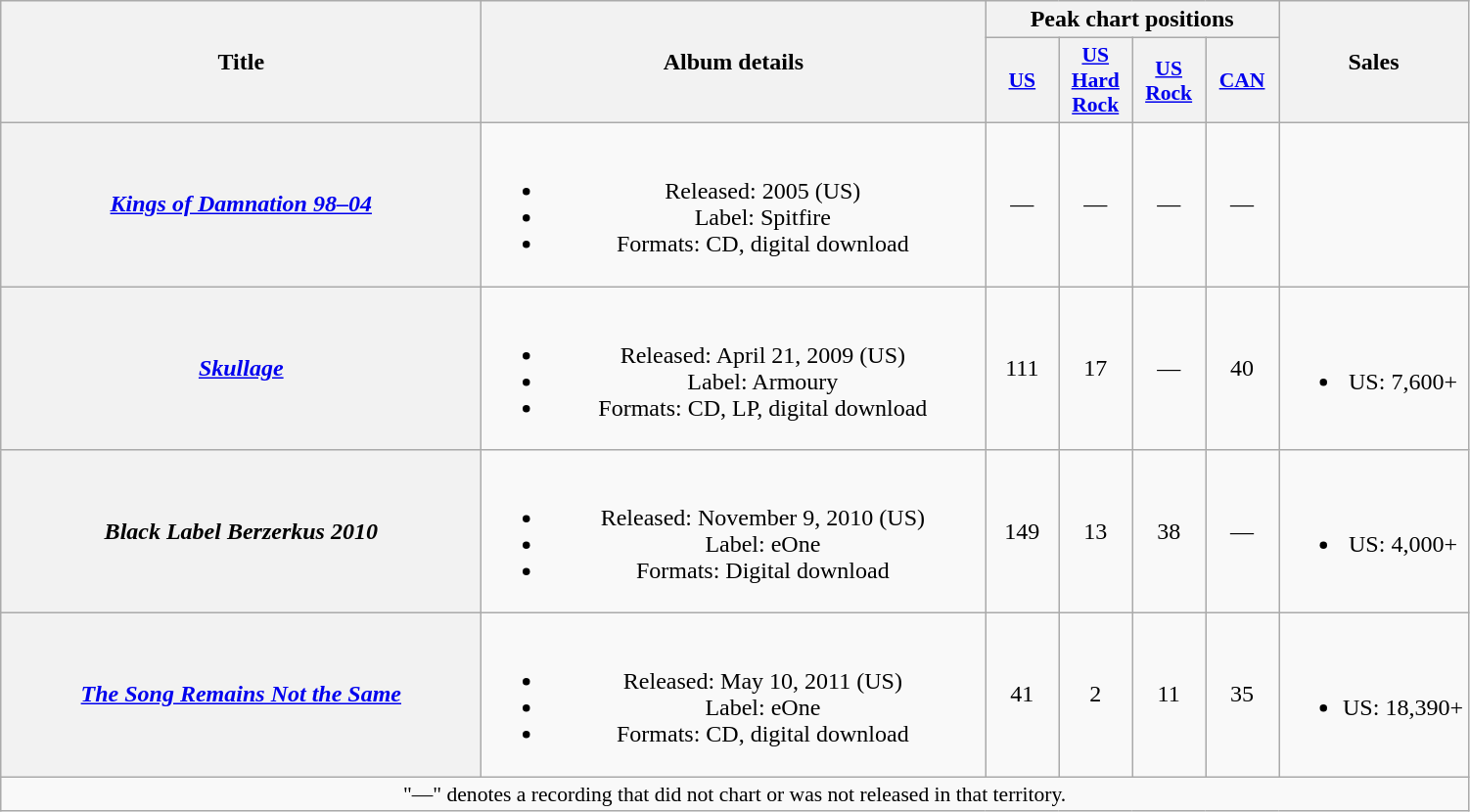<table class="wikitable plainrowheaders" style="text-align:center;">
<tr>
<th scope="col" rowspan="2" style="width:20em;">Title</th>
<th scope="col" rowspan="2" style="width:21em;">Album details</th>
<th scope="col" colspan="4">Peak chart positions</th>
<th scope="col" rowspan="2">Sales</th>
</tr>
<tr>
<th scope="col" style="width:3em;font-size:90%;"><a href='#'>US</a><br></th>
<th scope="col" style="width:3em;font-size:90%;"><a href='#'>US<br>Hard<br>Rock</a><br></th>
<th scope="col" style="width:3em;font-size:90%;"><a href='#'>US<br>Rock</a><br></th>
<th scope="col" style="width:3em;font-size:90%;"><a href='#'>CAN</a><br></th>
</tr>
<tr>
<th scope="row"><em><a href='#'>Kings of Damnation 98–04</a></em></th>
<td><br><ul><li>Released: 2005 <span>(US)</span></li><li>Label: Spitfire</li><li>Formats: CD, digital download</li></ul></td>
<td>—</td>
<td>—</td>
<td>—</td>
<td>—</td>
<td></td>
</tr>
<tr>
<th scope="row"><em><a href='#'>Skullage</a></em></th>
<td><br><ul><li>Released: April 21, 2009 <span>(US)</span></li><li>Label: Armoury</li><li>Formats: CD, LP, digital download</li></ul></td>
<td>111</td>
<td>17</td>
<td>—</td>
<td>40</td>
<td><br><ul><li>US: 7,600+</li></ul></td>
</tr>
<tr>
<th scope="row"><em>Black Label Berzerkus 2010</em></th>
<td><br><ul><li>Released: November 9, 2010 <span>(US)</span></li><li>Label: eOne</li><li>Formats: Digital download</li></ul></td>
<td>149</td>
<td>13</td>
<td>38</td>
<td>—</td>
<td><br><ul><li>US: 4,000+</li></ul></td>
</tr>
<tr>
<th scope="row"><em><a href='#'>The Song Remains Not the Same</a></em></th>
<td><br><ul><li>Released: May 10, 2011 <span>(US)</span></li><li>Label: eOne</li><li>Formats: CD, digital download</li></ul></td>
<td>41</td>
<td>2</td>
<td>11</td>
<td>35</td>
<td><br><ul><li>US: 18,390+</li></ul></td>
</tr>
<tr>
<td colspan="7" style="font-size:90%">"—" denotes a recording that did not chart or was not released in that territory.</td>
</tr>
</table>
